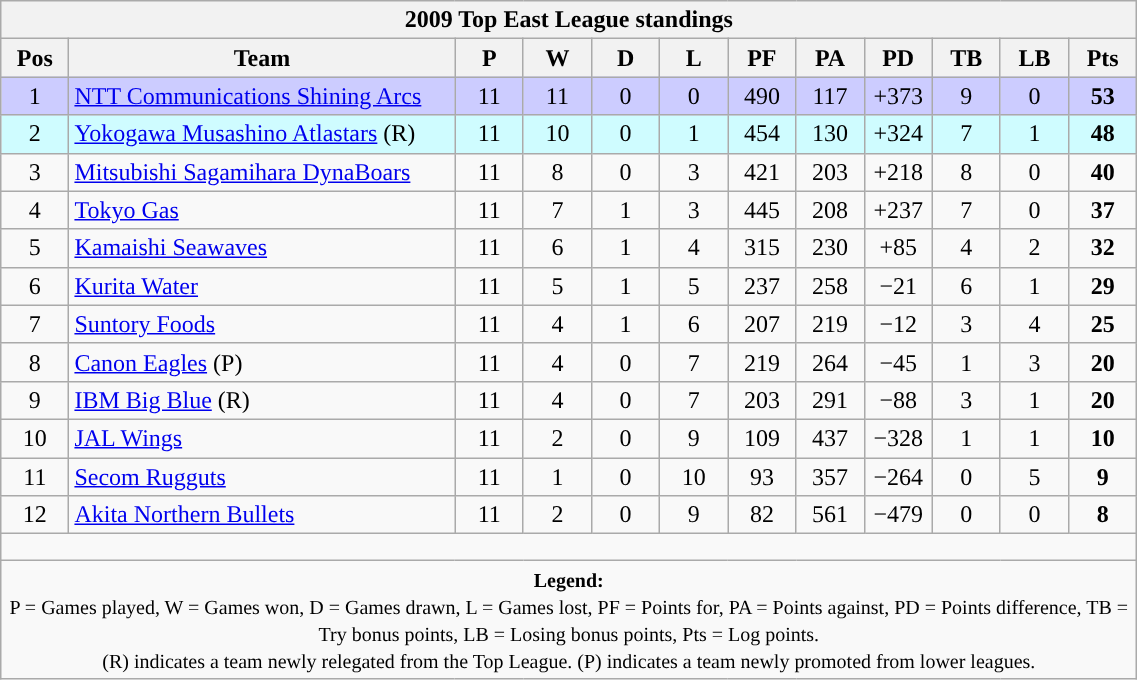<table class="wikitable" style="text-align:center; font-size:100%; width:60%;">
<tr>
<th colspan="100%" cellpadding="0" cellspacing="0"><strong>2009 Top East League standings</strong></th>
</tr>
<tr>
<th style="width:6%;">Pos</th>
<th style="width:34%;">Team</th>
<th style="width:6%;">P</th>
<th style="width:6%;">W</th>
<th style="width:6%;">D</th>
<th style="width:6%;">L</th>
<th style="width:6%;">PF</th>
<th style="width:6%;">PA</th>
<th style="width:6%;">PD</th>
<th style="width:6%;">TB</th>
<th style="width:6%;">LB</th>
<th style="width:6%;">Pts<br></th>
</tr>
<tr style="background:#CCCCFF;">
<td>1</td>
<td style="text-align:left;"><a href='#'>NTT Communications Shining Arcs</a></td>
<td>11</td>
<td>11</td>
<td>0</td>
<td>0</td>
<td>490</td>
<td>117</td>
<td>+373</td>
<td>9</td>
<td>0</td>
<td><strong>53</strong></td>
</tr>
<tr style="background:#CFFCFF;">
<td>2</td>
<td style="text-align:left;"><a href='#'>Yokogawa Musashino Atlastars</a> (R)</td>
<td>11</td>
<td>10</td>
<td>0</td>
<td>1</td>
<td>454</td>
<td>130</td>
<td>+324</td>
<td>7</td>
<td>1</td>
<td><strong>48</strong></td>
</tr>
<tr>
<td>3</td>
<td style="text-align:left;"><a href='#'>Mitsubishi Sagamihara DynaBoars</a></td>
<td>11</td>
<td>8</td>
<td>0</td>
<td>3</td>
<td>421</td>
<td>203</td>
<td>+218</td>
<td>8</td>
<td>0</td>
<td><strong>40</strong></td>
</tr>
<tr>
<td>4</td>
<td style="text-align:left;"><a href='#'>Tokyo Gas</a></td>
<td>11</td>
<td>7</td>
<td>1</td>
<td>3</td>
<td>445</td>
<td>208</td>
<td>+237</td>
<td>7</td>
<td>0</td>
<td><strong>37</strong></td>
</tr>
<tr>
<td>5</td>
<td style="text-align:left;"><a href='#'>Kamaishi Seawaves</a></td>
<td>11</td>
<td>6</td>
<td>1</td>
<td>4</td>
<td>315</td>
<td>230</td>
<td>+85</td>
<td>4</td>
<td>2</td>
<td><strong>32</strong></td>
</tr>
<tr>
<td>6</td>
<td style="text-align:left;"><a href='#'>Kurita Water</a></td>
<td>11</td>
<td>5</td>
<td>1</td>
<td>5</td>
<td>237</td>
<td>258</td>
<td>−21</td>
<td>6</td>
<td>1</td>
<td><strong>29</strong></td>
</tr>
<tr>
<td>7</td>
<td style="text-align:left;"><a href='#'>Suntory Foods</a></td>
<td>11</td>
<td>4</td>
<td>1</td>
<td>6</td>
<td>207</td>
<td>219</td>
<td>−12</td>
<td>3</td>
<td>4</td>
<td><strong>25</strong></td>
</tr>
<tr>
<td>8</td>
<td style="text-align:left;"><a href='#'>Canon Eagles</a> (P)</td>
<td>11</td>
<td>4</td>
<td>0</td>
<td>7</td>
<td>219</td>
<td>264</td>
<td>−45</td>
<td>1</td>
<td>3</td>
<td><strong>20</strong></td>
</tr>
<tr>
<td>9</td>
<td style="text-align:left;"><a href='#'>IBM Big Blue</a> (R)</td>
<td>11</td>
<td>4</td>
<td>0</td>
<td>7</td>
<td>203</td>
<td>291</td>
<td>−88</td>
<td>3</td>
<td>1</td>
<td><strong>20</strong></td>
</tr>
<tr>
<td>10</td>
<td style="text-align:left;"><a href='#'>JAL Wings</a></td>
<td>11</td>
<td>2</td>
<td>0</td>
<td>9</td>
<td>109</td>
<td>437</td>
<td>−328</td>
<td>1</td>
<td>1</td>
<td><strong>10</strong></td>
</tr>
<tr>
<td>11</td>
<td style="text-align:left;"><a href='#'>Secom Rugguts</a></td>
<td>11</td>
<td>1</td>
<td>0</td>
<td>10</td>
<td>93</td>
<td>357</td>
<td>−264</td>
<td>0</td>
<td>5</td>
<td><strong>9</strong></td>
</tr>
<tr>
<td>12</td>
<td style="text-align:left;"><a href='#'>Akita Northern Bullets</a></td>
<td>11</td>
<td>2</td>
<td>0</td>
<td>9</td>
<td>82</td>
<td>561</td>
<td>−479</td>
<td>0</td>
<td>0</td>
<td><strong>8</strong></td>
</tr>
<tr>
<td colspan="100%" style="height:10px;"></td>
</tr>
<tr>
<td colspan="100%"><small><strong>Legend:</strong> <br> P = Games played, W = Games won, D = Games drawn, L = Games lost, PF = Points for, PA = Points against, PD = Points difference, TB = Try bonus points, LB = Losing bonus points, Pts = Log points. <br> (R) indicates a team newly relegated from the Top League. (P) indicates a team newly promoted from lower leagues.</small></td>
</tr>
</table>
